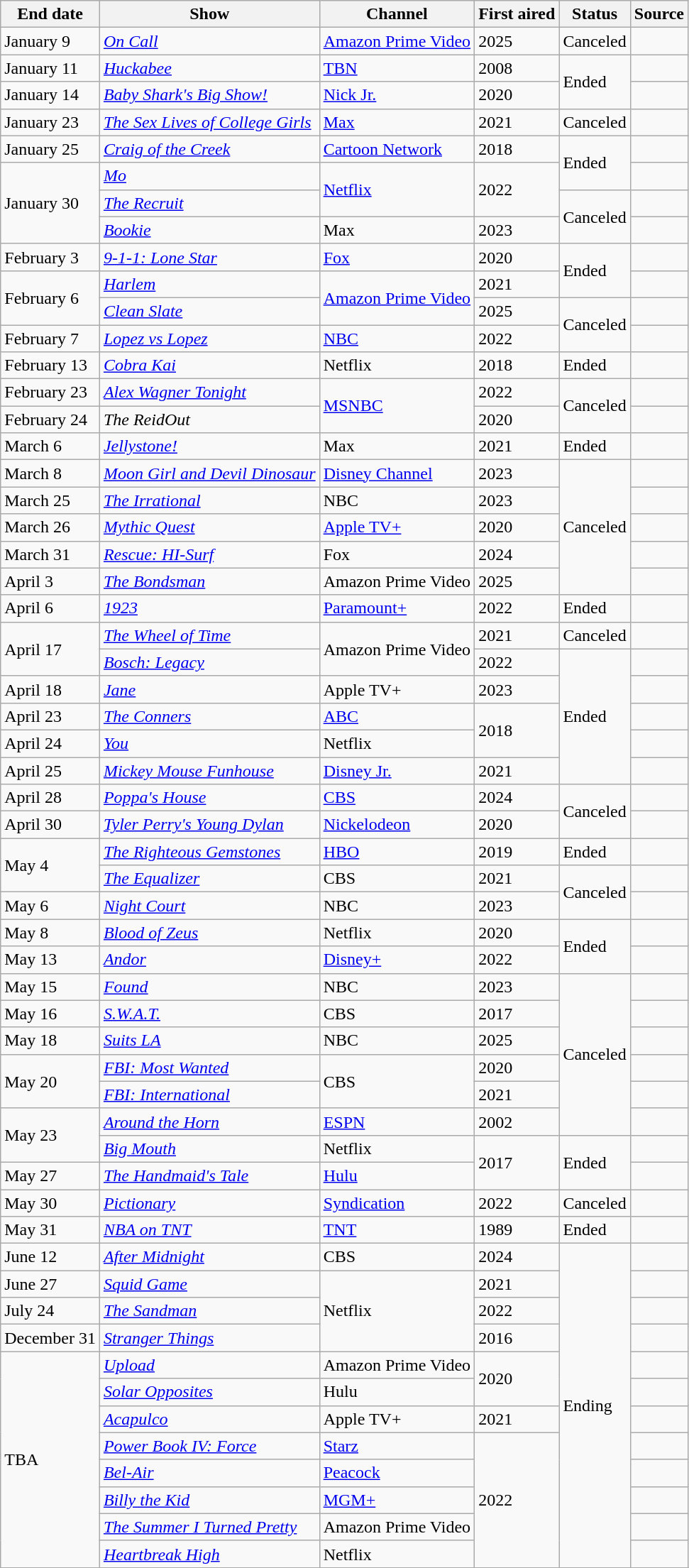<table class="wikitable sortable">
<tr>
<th>End date</th>
<th>Show</th>
<th>Channel</th>
<th>First aired</th>
<th>Status</th>
<th>Source</th>
</tr>
<tr>
<td>January 9</td>
<td><em><a href='#'>On Call</a></em></td>
<td><a href='#'>Amazon Prime Video</a></td>
<td>2025</td>
<td>Canceled</td>
<td></td>
</tr>
<tr>
<td>January 11</td>
<td><em><a href='#'>Huckabee</a></em></td>
<td><a href='#'>TBN</a></td>
<td>2008</td>
<td rowspan="2">Ended</td>
<td></td>
</tr>
<tr>
<td>January 14</td>
<td><em><a href='#'>Baby Shark's Big Show!</a></em></td>
<td><a href='#'>Nick Jr.</a></td>
<td>2020</td>
<td></td>
</tr>
<tr>
<td>January 23</td>
<td><em><a href='#'>The Sex Lives of College Girls</a></em></td>
<td><a href='#'>Max</a></td>
<td>2021</td>
<td>Canceled</td>
<td></td>
</tr>
<tr>
<td>January 25</td>
<td><em><a href='#'>Craig of the Creek</a></em></td>
<td><a href='#'>Cartoon Network</a></td>
<td>2018</td>
<td rowspan="2">Ended</td>
<td></td>
</tr>
<tr>
<td rowspan="3">January 30</td>
<td><em><a href='#'>Mo</a></em></td>
<td rowspan="2"><a href='#'>Netflix</a></td>
<td rowspan="2">2022</td>
<td></td>
</tr>
<tr>
<td><em><a href='#'>The Recruit</a></em></td>
<td rowspan="2">Canceled</td>
<td></td>
</tr>
<tr>
<td><em><a href='#'>Bookie</a></em></td>
<td>Max</td>
<td>2023</td>
<td></td>
</tr>
<tr>
<td>February 3</td>
<td><em><a href='#'>9-1-1: Lone Star</a></em></td>
<td><a href='#'>Fox</a></td>
<td>2020</td>
<td rowspan="2">Ended</td>
<td></td>
</tr>
<tr>
<td rowspan="2">February 6</td>
<td><em><a href='#'>Harlem</a></em></td>
<td rowspan="2"><a href='#'>Amazon Prime Video</a></td>
<td>2021</td>
<td></td>
</tr>
<tr>
<td><em><a href='#'>Clean Slate</a></em></td>
<td>2025</td>
<td rowspan="2">Canceled</td>
<td></td>
</tr>
<tr>
<td>February 7</td>
<td><em><a href='#'>Lopez vs Lopez</a></em></td>
<td><a href='#'>NBC</a></td>
<td>2022</td>
<td></td>
</tr>
<tr>
<td>February 13</td>
<td><em><a href='#'>Cobra Kai</a></em></td>
<td>Netflix</td>
<td>2018</td>
<td>Ended</td>
<td></td>
</tr>
<tr>
<td>February 23</td>
<td><em><a href='#'>Alex Wagner Tonight</a></em></td>
<td rowspan="2"><a href='#'>MSNBC</a></td>
<td>2022</td>
<td rowspan="2">Canceled</td>
<td></td>
</tr>
<tr>
<td>February 24</td>
<td><em>The ReidOut</em></td>
<td>2020</td>
<td></td>
</tr>
<tr>
<td>March 6</td>
<td><em><a href='#'>Jellystone!</a></em></td>
<td>Max</td>
<td>2021</td>
<td>Ended</td>
<td></td>
</tr>
<tr>
<td>March 8</td>
<td><em><a href='#'>Moon Girl and Devil Dinosaur</a></em></td>
<td><a href='#'>Disney Channel</a></td>
<td>2023</td>
<td rowspan="5">Canceled</td>
<td></td>
</tr>
<tr>
<td>March 25</td>
<td><em><a href='#'>The Irrational</a></em></td>
<td>NBC</td>
<td>2023</td>
<td></td>
</tr>
<tr>
<td>March 26</td>
<td><em><a href='#'>Mythic Quest</a></em></td>
<td><a href='#'>Apple TV+</a></td>
<td>2020</td>
<td></td>
</tr>
<tr>
<td>March 31</td>
<td><em><a href='#'>Rescue: HI-Surf</a></em></td>
<td>Fox</td>
<td>2024</td>
<td></td>
</tr>
<tr>
<td>April 3</td>
<td><em><a href='#'>The Bondsman</a></em></td>
<td>Amazon Prime Video</td>
<td>2025</td>
<td></td>
</tr>
<tr>
<td>April 6</td>
<td><em><a href='#'>1923</a></em></td>
<td><a href='#'>Paramount+</a></td>
<td>2022</td>
<td>Ended</td>
<td></td>
</tr>
<tr>
<td rowspan="2">April 17</td>
<td><em><a href='#'>The Wheel of Time</a></em></td>
<td rowspan="2">Amazon Prime Video</td>
<td>2021</td>
<td>Canceled</td>
<td></td>
</tr>
<tr>
<td><em><a href='#'>Bosch: Legacy</a></em></td>
<td>2022</td>
<td rowspan="5">Ended</td>
<td></td>
</tr>
<tr>
<td>April 18</td>
<td><em><a href='#'>Jane</a></em></td>
<td>Apple TV+</td>
<td>2023</td>
<td></td>
</tr>
<tr>
<td>April 23</td>
<td><em><a href='#'>The Conners</a></em></td>
<td><a href='#'>ABC</a></td>
<td rowspan="2">2018</td>
<td></td>
</tr>
<tr>
<td>April 24</td>
<td><em><a href='#'>You</a></em></td>
<td>Netflix</td>
<td></td>
</tr>
<tr>
<td>April 25</td>
<td><em><a href='#'>Mickey Mouse Funhouse</a></em></td>
<td><a href='#'>Disney Jr.</a></td>
<td>2021</td>
<td></td>
</tr>
<tr>
<td>April 28</td>
<td><em><a href='#'>Poppa's House</a></em></td>
<td><a href='#'>CBS</a></td>
<td>2024</td>
<td rowspan="2">Canceled</td>
<td></td>
</tr>
<tr>
<td>April 30</td>
<td><em><a href='#'>Tyler Perry's Young Dylan</a></em></td>
<td><a href='#'>Nickelodeon</a></td>
<td>2020</td>
<td></td>
</tr>
<tr>
<td rowspan="2">May 4</td>
<td><em><a href='#'>The Righteous Gemstones</a></em></td>
<td><a href='#'>HBO</a></td>
<td>2019</td>
<td>Ended</td>
<td></td>
</tr>
<tr>
<td><em><a href='#'>The Equalizer</a></em></td>
<td>CBS</td>
<td>2021</td>
<td rowspan="2">Canceled</td>
<td></td>
</tr>
<tr>
<td>May 6</td>
<td><em><a href='#'>Night Court</a></em></td>
<td>NBC</td>
<td>2023</td>
<td></td>
</tr>
<tr>
<td>May 8</td>
<td><em><a href='#'>Blood of Zeus</a></em></td>
<td>Netflix</td>
<td>2020</td>
<td rowspan="2">Ended</td>
<td></td>
</tr>
<tr>
<td>May 13</td>
<td><em><a href='#'>Andor</a></em></td>
<td><a href='#'>Disney+</a></td>
<td>2022</td>
<td></td>
</tr>
<tr>
<td>May 15</td>
<td><em><a href='#'>Found</a></em></td>
<td>NBC</td>
<td>2023</td>
<td rowspan="6">Canceled</td>
<td></td>
</tr>
<tr>
<td>May 16</td>
<td><em><a href='#'>S.W.A.T.</a></em></td>
<td>CBS</td>
<td>2017</td>
<td></td>
</tr>
<tr>
<td>May 18</td>
<td><em><a href='#'>Suits LA</a></em></td>
<td>NBC</td>
<td>2025</td>
<td></td>
</tr>
<tr>
<td rowspan="2">May 20</td>
<td><em><a href='#'>FBI: Most Wanted</a></em></td>
<td rowspan="2">CBS</td>
<td>2020</td>
<td></td>
</tr>
<tr>
<td><em><a href='#'>FBI: International</a></em></td>
<td>2021</td>
<td></td>
</tr>
<tr>
<td rowspan="2">May 23</td>
<td><em><a href='#'>Around the Horn</a></em></td>
<td><a href='#'>ESPN</a></td>
<td>2002</td>
<td></td>
</tr>
<tr>
<td><em><a href='#'>Big Mouth</a></em></td>
<td>Netflix</td>
<td rowspan="2">2017</td>
<td rowspan="2">Ended</td>
<td></td>
</tr>
<tr>
<td>May 27</td>
<td><em><a href='#'>The Handmaid's Tale</a></em></td>
<td><a href='#'>Hulu</a></td>
<td></td>
</tr>
<tr>
<td>May 30</td>
<td><em><a href='#'>Pictionary</a></em></td>
<td><a href='#'>Syndication</a></td>
<td>2022</td>
<td>Canceled</td>
<td></td>
</tr>
<tr>
<td>May 31</td>
<td><em><a href='#'>NBA on TNT</a></em></td>
<td><a href='#'>TNT</a></td>
<td>1989</td>
<td rowspan="1">Ended</td>
<td></td>
</tr>
<tr>
<td>June 12</td>
<td><em><a href='#'>After Midnight</a></em></td>
<td>CBS</td>
<td>2024</td>
<td rowspan="12">Ending</td>
<td></td>
</tr>
<tr>
<td>June 27</td>
<td><em><a href='#'>Squid Game</a></em></td>
<td rowspan="3">Netflix</td>
<td>2021</td>
<td></td>
</tr>
<tr>
<td>July 24</td>
<td><em><a href='#'>The Sandman</a></em></td>
<td>2022</td>
<td></td>
</tr>
<tr>
<td>December 31</td>
<td><em><a href='#'>Stranger Things</a></em></td>
<td>2016</td>
<td></td>
</tr>
<tr>
<td rowspan="8">TBA</td>
<td><em><a href='#'>Upload</a></em></td>
<td>Amazon Prime Video</td>
<td rowspan="2">2020</td>
<td></td>
</tr>
<tr>
<td><em><a href='#'>Solar Opposites</a></em></td>
<td>Hulu</td>
<td></td>
</tr>
<tr>
<td><em><a href='#'>Acapulco</a></em></td>
<td>Apple TV+</td>
<td>2021</td>
<td></td>
</tr>
<tr>
<td><em><a href='#'>Power Book IV: Force</a></em></td>
<td><a href='#'>Starz</a></td>
<td rowspan="5">2022</td>
<td></td>
</tr>
<tr>
<td><em><a href='#'>Bel-Air</a></em></td>
<td><a href='#'>Peacock</a></td>
<td></td>
</tr>
<tr>
<td><em><a href='#'>Billy the Kid</a></em></td>
<td><a href='#'>MGM+</a></td>
<td></td>
</tr>
<tr>
<td><em><a href='#'>The Summer I Turned Pretty</a></em></td>
<td>Amazon Prime Video</td>
<td></td>
</tr>
<tr>
<td><em><a href='#'>Heartbreak High</a></em></td>
<td>Netflix</td>
<td></td>
</tr>
<tr>
</tr>
</table>
